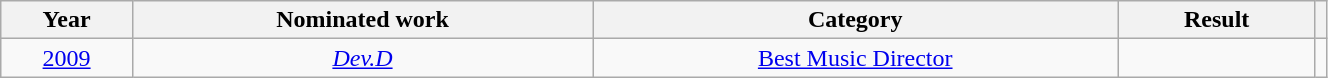<table width="70%" class="wikitable plainrowheaders sortable">
<tr>
<th width="10%">Year</th>
<th width="35%">Nominated work</th>
<th width="40%">Category</th>
<th width="15%">Result</th>
<th scope="col" class="unsortable"></th>
</tr>
<tr>
<td align="center"><a href='#'>2009</a></td>
<td align="center"><em><a href='#'>Dev.D</a></em></td>
<td align="center"><a href='#'>Best Music Director</a></td>
<td></td>
<td style="text-align:center;"></td>
</tr>
</table>
